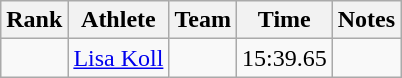<table class="wikitable sortable">
<tr>
<th>Rank</th>
<th>Athlete</th>
<th>Team</th>
<th>Time</th>
<th>Notes</th>
</tr>
<tr>
<td align=center></td>
<td><a href='#'>Lisa Koll</a></td>
<td></td>
<td>15:39.65</td>
<td></td>
</tr>
</table>
